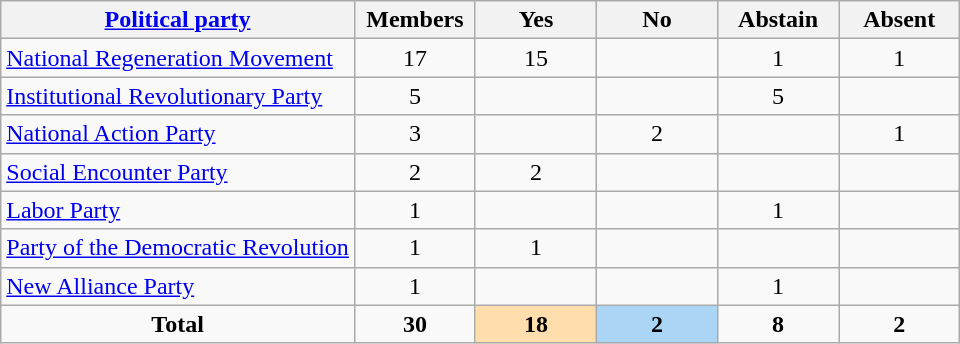<table class="wikitable">
<tr>
<th><a href='#'>Political party</a></th>
<th style="width:55pt;">Members</th>
<th style="width:55pt;">Yes</th>
<th style="width:55pt;">No</th>
<th style="width:55pt;">Abstain</th>
<th style="width:55pt;">Absent</th>
</tr>
<tr>
<td align="left"> <a href='#'>National Regeneration Movement</a></td>
<td style="text-align:center;">17</td>
<td style="text-align:center;">15</td>
<td style="text-align:center;"></td>
<td style="text-align:center;">1</td>
<td style="text-align:center;">1</td>
</tr>
<tr>
<td align="left"> <a href='#'>Institutional Revolutionary Party</a></td>
<td style="text-align:center;">5</td>
<td style="text-align:center;"></td>
<td style="text-align:center;"></td>
<td style="text-align:center;">5</td>
<td style="text-align:center;"></td>
</tr>
<tr>
<td align="left"> <a href='#'>National Action Party</a></td>
<td style="text-align:center;">3</td>
<td style="text-align:center;"></td>
<td style="text-align:center;">2</td>
<td style="text-align:center;"></td>
<td style="text-align:center;">1</td>
</tr>
<tr>
<td align="left"> <a href='#'>Social Encounter Party</a></td>
<td style="text-align:center;">2</td>
<td style="text-align:center;">2</td>
<td style="text-align:center;"></td>
<td style="text-align:center;"></td>
<td style="text-align:center;"></td>
</tr>
<tr>
<td align="left"> <a href='#'>Labor Party</a></td>
<td style="text-align:center;">1</td>
<td style="text-align:center;"></td>
<td style="text-align:center;"></td>
<td style="text-align:center;">1</td>
<td style="text-align:center;"></td>
</tr>
<tr>
<td align="left"> <a href='#'>Party of the Democratic Revolution</a></td>
<td style="text-align:center;">1</td>
<td style="text-align:center;">1</td>
<td style="text-align:center;"></td>
<td style="text-align:center;"></td>
<td style="text-align:center;"></td>
</tr>
<tr>
<td align="left"> <a href='#'>New Alliance Party</a></td>
<td style="text-align:center;">1</td>
<td style="text-align:center;"></td>
<td style="text-align:center;"></td>
<td style="text-align:center;">1</td>
<td style="text-align:center;"></td>
</tr>
<tr>
<td style="text-align:center;"><strong>Total</strong></td>
<td style="text-align:center;"><strong>30</strong></td>
<th style="background:#ffdead;"><strong>18</strong></th>
<th style="background:#abd5f5;"><strong>2</strong></th>
<td style="text-align:center;"><strong>8</strong></td>
<td style="text-align:center;"><strong>2</strong></td>
</tr>
</table>
